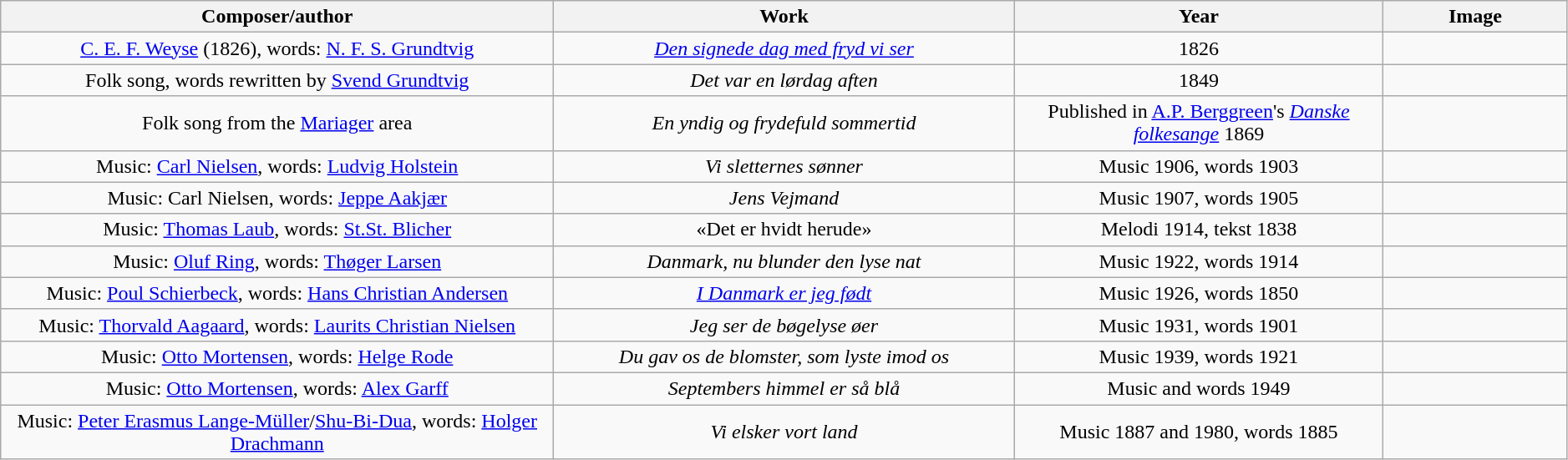<table style="text-align:center; width:99%" class="wikitable">
<tr>
<th width=30%>Composer/author</th>
<th width=25%>Work</th>
<th width=20%>Year</th>
<th width=10%>Image</th>
</tr>
<tr>
<td><a href='#'>C. E. F. Weyse</a> (1826), words: <a href='#'>N. F. S. Grundtvig</a></td>
<td><em><a href='#'>Den signede dag med fryd vi ser</a></em></td>
<td>1826</td>
<td></td>
</tr>
<tr>
<td>Folk song, words rewritten by <a href='#'>Svend Grundtvig</a></td>
<td><em>Det var en lørdag aften</em></td>
<td>1849</td>
<td></td>
</tr>
<tr>
<td>Folk song from the <a href='#'>Mariager</a> area</td>
<td><em>En yndig og frydefuld sommertid</em></td>
<td>Published in <a href='#'>A.P. Berggreen</a>'s <em><a href='#'>Danske folkesange</a></em> 1869</td>
<td></td>
</tr>
<tr>
<td>Music: <a href='#'>Carl Nielsen</a>, words: <a href='#'>Ludvig Holstein</a></td>
<td><em>Vi sletternes sønner</em></td>
<td>Music 1906, words 1903</td>
<td></td>
</tr>
<tr>
<td>Music: Carl Nielsen, words: <a href='#'>Jeppe Aakjær</a></td>
<td><em>Jens Vejmand</em></td>
<td>Music 1907, words 1905</td>
<td></td>
</tr>
<tr>
<td>Music: <a href='#'>Thomas Laub</a>, words: <a href='#'>St.St. Blicher</a></td>
<td>«Det er hvidt herude»</td>
<td>Melodi 1914, tekst 1838</td>
<td></td>
</tr>
<tr>
<td>Music: <a href='#'>Oluf Ring</a>, words: <a href='#'>Thøger Larsen</a></td>
<td><em>Danmark, nu blunder den lyse nat</em></td>
<td>Music 1922, words 1914</td>
<td></td>
</tr>
<tr>
<td>Music: <a href='#'>Poul Schierbeck</a>, words: <a href='#'>Hans Christian Andersen</a></td>
<td><em><a href='#'>I Danmark er jeg født</a></em></td>
<td>Music 1926, words 1850</td>
<td></td>
</tr>
<tr>
<td>Music: <a href='#'>Thorvald Aagaard</a>, words: <a href='#'>Laurits Christian Nielsen</a></td>
<td><em>Jeg ser de bøgelyse øer</em></td>
<td>Music 1931, words 1901</td>
<td></td>
</tr>
<tr>
<td>Music: <a href='#'>Otto Mortensen</a>, words: <a href='#'>Helge Rode</a></td>
<td><em>Du gav os de blomster, som lyste imod os</em></td>
<td>Music 1939, words 1921</td>
<td></td>
</tr>
<tr>
<td>Music: <a href='#'>Otto Mortensen</a>, words: <a href='#'>Alex Garff</a></td>
<td><em>Septembers himmel er så blå</em></td>
<td>Music and words 1949</td>
<td></td>
</tr>
<tr>
<td>Music: <a href='#'>Peter Erasmus Lange-Müller</a>/<a href='#'>Shu-Bi-Dua</a>, words: <a href='#'>Holger Drachmann</a></td>
<td><em>Vi elsker vort land</em></td>
<td>Music 1887 and 1980, words 1885</td>
<td></td>
</tr>
</table>
